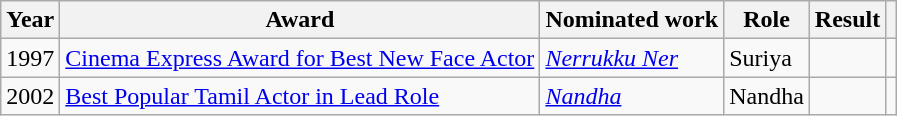<table class="wikitable">
<tr>
<th>Year</th>
<th>Award</th>
<th>Nominated work</th>
<th>Role</th>
<th>Result</th>
<th></th>
</tr>
<tr>
<td>1997</td>
<td><a href='#'>Cinema Express Award for Best New Face Actor</a></td>
<td><em><a href='#'>Nerrukku Ner</a></em></td>
<td>Suriya</td>
<td></td>
<td></td>
</tr>
<tr>
<td>2002</td>
<td><a href='#'>Best Popular Tamil Actor in Lead Role</a></td>
<td><em><a href='#'>Nandha</a></em></td>
<td>Nandha</td>
<td></td>
<td></td>
</tr>
</table>
